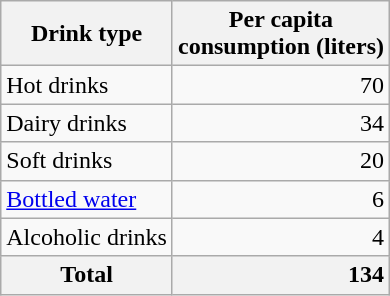<table class="wikitable sortable">
<tr>
<th>Drink type</th>
<th>Per capita<br>consumption (liters)</th>
</tr>
<tr>
<td>Hot drinks</td>
<td style="text-align: right;">70</td>
</tr>
<tr>
<td>Dairy drinks</td>
<td style="text-align: right;">34</td>
</tr>
<tr>
<td>Soft drinks</td>
<td style="text-align: right;">20</td>
</tr>
<tr>
<td><a href='#'>Bottled water</a></td>
<td style="text-align: right;">6</td>
</tr>
<tr>
<td>Alcoholic drinks</td>
<td style="text-align: right;">4</td>
</tr>
<tr>
<th>Total</th>
<th style="text-align: right;">134</th>
</tr>
</table>
